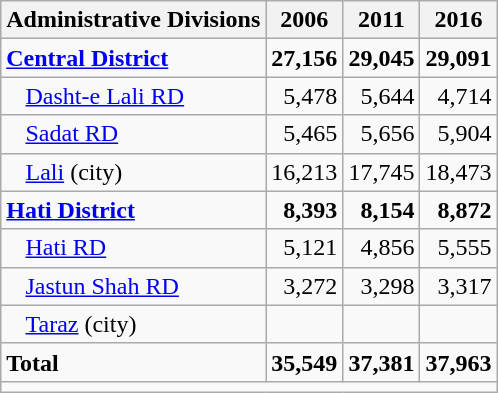<table class="wikitable">
<tr>
<th>Administrative Divisions</th>
<th>2006</th>
<th>2011</th>
<th>2016</th>
</tr>
<tr>
<td><strong><a href='#'>Central District</a></strong></td>
<td style="text-align: right;"><strong>27,156</strong></td>
<td style="text-align: right;"><strong>29,045</strong></td>
<td style="text-align: right;"><strong>29,091</strong></td>
</tr>
<tr>
<td style="padding-left: 1em;"><a href='#'>Dasht-e Lali RD</a></td>
<td style="text-align: right;">5,478</td>
<td style="text-align: right;">5,644</td>
<td style="text-align: right;">4,714</td>
</tr>
<tr>
<td style="padding-left: 1em;"><a href='#'>Sadat RD</a></td>
<td style="text-align: right;">5,465</td>
<td style="text-align: right;">5,656</td>
<td style="text-align: right;">5,904</td>
</tr>
<tr>
<td style="padding-left: 1em;"><a href='#'>Lali</a> (city)</td>
<td style="text-align: right;">16,213</td>
<td style="text-align: right;">17,745</td>
<td style="text-align: right;">18,473</td>
</tr>
<tr>
<td><strong><a href='#'>Hati District</a></strong></td>
<td style="text-align: right;"><strong>8,393</strong></td>
<td style="text-align: right;"><strong>8,154</strong></td>
<td style="text-align: right;"><strong>8,872</strong></td>
</tr>
<tr>
<td style="padding-left: 1em;"><a href='#'>Hati RD</a></td>
<td style="text-align: right;">5,121</td>
<td style="text-align: right;">4,856</td>
<td style="text-align: right;">5,555</td>
</tr>
<tr>
<td style="padding-left: 1em;"><a href='#'>Jastun Shah RD</a></td>
<td style="text-align: right;">3,272</td>
<td style="text-align: right;">3,298</td>
<td style="text-align: right;">3,317</td>
</tr>
<tr>
<td style="padding-left: 1em;"><a href='#'>Taraz</a> (city)</td>
<td style="text-align: right;"></td>
<td style="text-align: right;"></td>
<td style="text-align: right;"></td>
</tr>
<tr>
<td><strong>Total</strong></td>
<td style="text-align: right;"><strong>35,549</strong></td>
<td style="text-align: right;"><strong>37,381</strong></td>
<td style="text-align: right;"><strong>37,963</strong></td>
</tr>
<tr>
<td colspan=4></td>
</tr>
</table>
